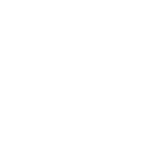<table style="border-collapse:collapse;clear:left;border:0;margin:0 auto;">
<tr>
<td><br>








</td>
<td style="padding:3em;vertical-align:top;background-color:white;"></td>
</tr>
</table>
